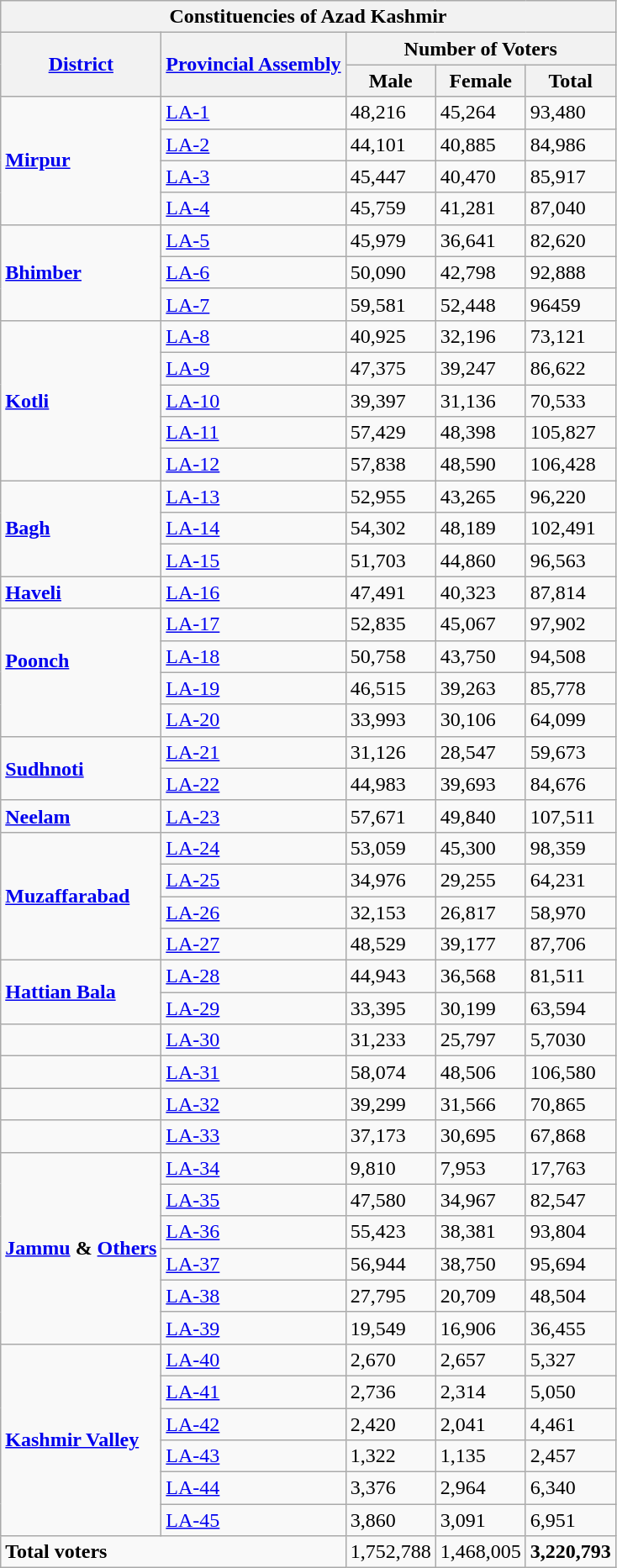<table class="wikitable">
<tr>
<th colspan="5"><strong>Constituencies of Azad Kashmir</strong></th>
</tr>
<tr>
<th rowspan="2"><strong><a href='#'>District</a></strong> </th>
<th rowspan="2"><strong><a href='#'>Provincial Assembly</a></strong></th>
<th colspan="3"><strong>Number of Voters</strong></th>
</tr>
<tr>
<th>Male</th>
<th>Female</th>
<th>Total</th>
</tr>
<tr>
<td rowspan="4"><strong><a href='#'>Mirpur</a></strong></td>
<td><a href='#'>LA-1</a></td>
<td>48,216</td>
<td>45,264</td>
<td>93,480</td>
</tr>
<tr>
<td><a href='#'>LA-2</a></td>
<td>44,101</td>
<td>40,885</td>
<td>84,986</td>
</tr>
<tr>
<td><a href='#'>LA-3</a></td>
<td>45,447</td>
<td>40,470</td>
<td>85,917</td>
</tr>
<tr>
<td><a href='#'>LA-4</a></td>
<td>45,759</td>
<td>41,281</td>
<td>87,040</td>
</tr>
<tr>
<td rowspan="3"><strong><a href='#'>Bhimber</a></strong></td>
<td><a href='#'>LA-5</a></td>
<td>45,979</td>
<td>36,641</td>
<td>82,620</td>
</tr>
<tr>
<td><a href='#'>LA-6</a></td>
<td>50,090</td>
<td>42,798</td>
<td>92,888</td>
</tr>
<tr>
<td><a href='#'>LA-7</a></td>
<td>59,581</td>
<td>52,448</td>
<td>96459</td>
</tr>
<tr>
<td rowspan="5"><strong><a href='#'>Kotli</a></strong></td>
<td><a href='#'>LA-8</a></td>
<td>40,925</td>
<td>32,196</td>
<td>73,121</td>
</tr>
<tr>
<td><a href='#'>LA-9</a></td>
<td>47,375</td>
<td>39,247</td>
<td>86,622</td>
</tr>
<tr>
<td><a href='#'>LA-10</a></td>
<td>39,397</td>
<td>31,136</td>
<td>70,533</td>
</tr>
<tr>
<td><a href='#'>LA-11</a></td>
<td>57,429</td>
<td>48,398</td>
<td>105,827</td>
</tr>
<tr>
<td><a href='#'>LA-12</a></td>
<td>57,838</td>
<td>48,590</td>
<td>106,428</td>
</tr>
<tr>
<td rowspan="3"><strong><a href='#'>Bagh</a></strong></td>
<td><a href='#'>LA-13</a></td>
<td>52,955</td>
<td>43,265</td>
<td>96,220</td>
</tr>
<tr>
<td><a href='#'>LA-14</a></td>
<td>54,302</td>
<td>48,189</td>
<td>102,491</td>
</tr>
<tr>
<td><a href='#'>LA-15</a></td>
<td>51,703</td>
<td>44,860</td>
<td>96,563</td>
</tr>
<tr>
<td><strong><a href='#'>Haveli</a></strong></td>
<td><a href='#'>LA-16</a></td>
<td>47,491</td>
<td>40,323</td>
<td>87,814</td>
</tr>
<tr>
<td rowspan="4"><a href='#'><strong>Poonch</strong></a><br><br></td>
<td><a href='#'>LA-17</a></td>
<td>52,835</td>
<td>45,067</td>
<td>97,902</td>
</tr>
<tr>
<td><a href='#'>LA-18</a></td>
<td>50,758</td>
<td>43,750</td>
<td>94,508</td>
</tr>
<tr>
<td><a href='#'>LA-19</a></td>
<td>46,515</td>
<td>39,263</td>
<td>85,778</td>
</tr>
<tr>
<td><a href='#'>LA-20</a></td>
<td>33,993</td>
<td>30,106</td>
<td>64,099</td>
</tr>
<tr>
<td rowspan="2"><a href='#'><strong>Sudhnoti</strong></a></td>
<td><a href='#'>LA-21</a></td>
<td>31,126</td>
<td>28,547</td>
<td>59,673</td>
</tr>
<tr>
<td><a href='#'>LA-22</a></td>
<td>44,983</td>
<td>39,693</td>
<td>84,676</td>
</tr>
<tr>
<td><strong><a href='#'>Neelam</a></strong></td>
<td><a href='#'>LA-23</a></td>
<td>57,671</td>
<td>49,840</td>
<td>107,511</td>
</tr>
<tr>
<td rowspan="4"><strong><a href='#'>Muzaffarabad</a></strong></td>
<td><a href='#'>LA-24</a></td>
<td>53,059</td>
<td>45,300</td>
<td>98,359</td>
</tr>
<tr>
<td><a href='#'>LA-25</a></td>
<td>34,976</td>
<td>29,255</td>
<td>64,231</td>
</tr>
<tr>
<td><a href='#'>LA-26</a></td>
<td>32,153</td>
<td>26,817</td>
<td>58,970</td>
</tr>
<tr>
<td><a href='#'>LA-27</a></td>
<td>48,529</td>
<td>39,177</td>
<td>87,706</td>
</tr>
<tr>
<td rowspan="2"><a href='#'><strong>Hattian Bala</strong></a></td>
<td><a href='#'>LA-28</a></td>
<td>44,943</td>
<td>36,568</td>
<td>81,511</td>
</tr>
<tr>
<td><a href='#'>LA-29</a></td>
<td>33,395</td>
<td>30,199</td>
<td>63,594</td>
</tr>
<tr>
<td></td>
<td><a href='#'>LA-30</a></td>
<td>31,233</td>
<td>25,797</td>
<td>5,7030</td>
</tr>
<tr>
<td></td>
<td><a href='#'>LA-31</a></td>
<td>58,074</td>
<td>48,506</td>
<td>106,580</td>
</tr>
<tr>
<td></td>
<td><a href='#'>LA-32</a></td>
<td>39,299</td>
<td>31,566</td>
<td>70,865</td>
</tr>
<tr>
<td></td>
<td><a href='#'>LA-33</a></td>
<td>37,173</td>
<td>30,695</td>
<td>67,868</td>
</tr>
<tr>
<td rowspan="6"><strong><a href='#'>Jammu</a> & <a href='#'>Others</a></strong></td>
<td><a href='#'>LA-34</a></td>
<td>9,810</td>
<td>7,953</td>
<td>17,763</td>
</tr>
<tr>
<td><a href='#'>LA-35</a></td>
<td>47,580</td>
<td>34,967</td>
<td>82,547</td>
</tr>
<tr>
<td><a href='#'>LA-36</a></td>
<td>55,423</td>
<td>38,381</td>
<td>93,804</td>
</tr>
<tr>
<td><a href='#'>LA-37</a></td>
<td>56,944</td>
<td>38,750</td>
<td>95,694</td>
</tr>
<tr>
<td><a href='#'>LA-38</a></td>
<td>27,795</td>
<td>20,709</td>
<td>48,504</td>
</tr>
<tr>
<td><a href='#'>LA-39</a></td>
<td>19,549</td>
<td>16,906</td>
<td>36,455</td>
</tr>
<tr>
<td rowspan="6"><strong><a href='#'>Kashmir Valley</a></strong></td>
<td><a href='#'>LA-40</a></td>
<td>2,670</td>
<td>2,657</td>
<td>5,327</td>
</tr>
<tr>
<td><a href='#'>LA-41</a></td>
<td>2,736</td>
<td>2,314</td>
<td>5,050</td>
</tr>
<tr>
<td><a href='#'>LA-42</a></td>
<td>2,420</td>
<td>2,041</td>
<td>4,461</td>
</tr>
<tr>
<td><a href='#'>LA-43</a></td>
<td>1,322</td>
<td>1,135</td>
<td>2,457</td>
</tr>
<tr>
<td><a href='#'>LA-44</a></td>
<td>3,376</td>
<td>2,964</td>
<td>6,340</td>
</tr>
<tr>
<td><a href='#'>LA-45</a></td>
<td>3,860</td>
<td>3,091</td>
<td>6,951</td>
</tr>
<tr>
<td colspan="2"><strong>Total voters</strong></td>
<td>1,752,788</td>
<td>1,468,005</td>
<td><strong>3,220,793</strong></td>
</tr>
</table>
